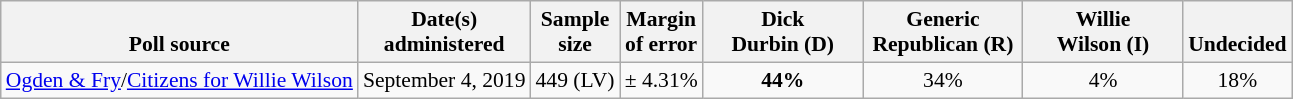<table class="wikitable" style="font-size:90%;text-align:center;">
<tr valign=bottom>
<th>Poll source</th>
<th>Date(s)<br>administered</th>
<th>Sample<br>size</th>
<th>Margin<br>of error</th>
<th style="width:100px;">Dick<br>Durbin (D)</th>
<th style="width:100px;">Generic Republican (R)</th>
<th style="width:100px;">Willie<br>Wilson (I)</th>
<th>Undecided</th>
</tr>
<tr>
<td style="text-align:left;"><a href='#'>Ogden & Fry</a>/<a href='#'>Citizens for Willie Wilson</a></td>
<td>September 4, 2019</td>
<td>449 (LV)</td>
<td>± 4.31%</td>
<td><strong>44%</strong></td>
<td>34%</td>
<td>4%</td>
<td>18%</td>
</tr>
</table>
